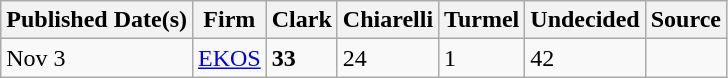<table class="wikitable">
<tr>
<th>Published Date(s)</th>
<th>Firm</th>
<th>Clark</th>
<th>Chiarelli</th>
<th>Turmel</th>
<th>Undecided</th>
<th>Source</th>
</tr>
<tr>
<td>Nov 3</td>
<td><a href='#'>EKOS</a></td>
<td><strong>33</strong></td>
<td>24</td>
<td>1</td>
<td>42</td>
<td></td>
</tr>
</table>
